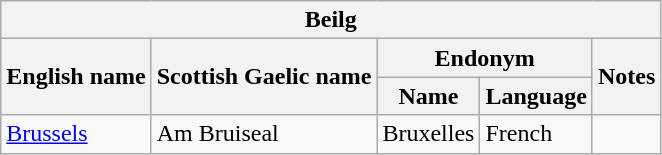<table class="wikitable sortable">
<tr>
<th colspan="5"> Beilg</th>
</tr>
<tr>
<th rowspan="2">English name</th>
<th rowspan="2">Scottish Gaelic name</th>
<th colspan="2">Endonym</th>
<th rowspan="2">Notes</th>
</tr>
<tr>
<th>Name</th>
<th>Language</th>
</tr>
<tr>
<td><a href='#'>Brussels</a></td>
<td>Am Bruiseal</td>
<td>Bruxelles</td>
<td>French</td>
<td></td>
</tr>
</table>
